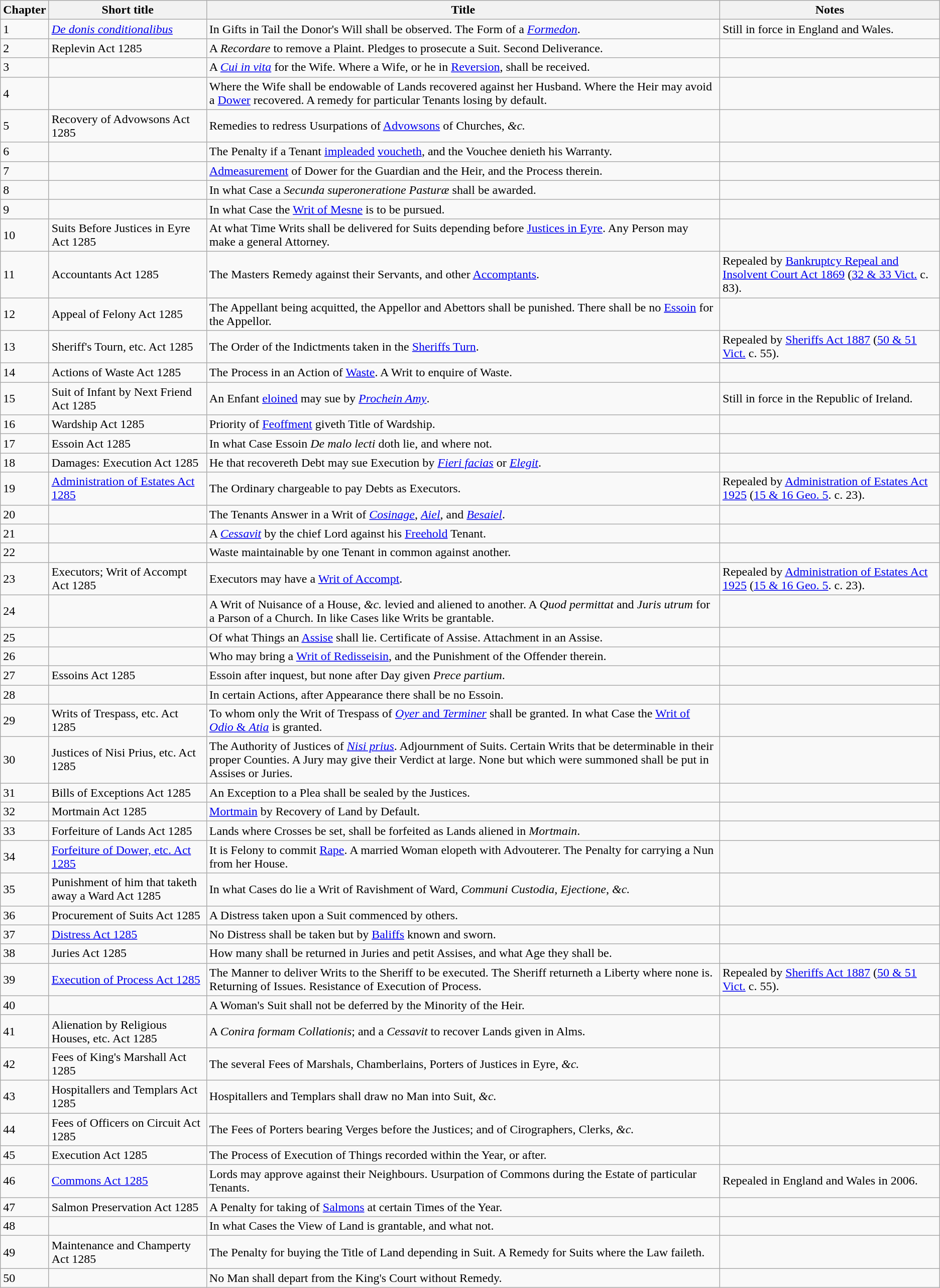<table class="wikitable">
<tr>
<th>Chapter</th>
<th>Short title</th>
<th>Title</th>
<th>Notes</th>
</tr>
<tr>
<td>1</td>
<td><em><a href='#'>De donis conditionalibus</a></em></td>
<td>In Gifts in Tail the Donor's Will shall be observed. The Form of a <em><a href='#'>Formedon</a></em>.</td>
<td>Still in force in England and Wales.</td>
</tr>
<tr>
<td>2</td>
<td>Replevin Act 1285</td>
<td>A <em>Recordare</em> to remove a Plaint. Pledges to prosecute a Suit. Second Deliverance.</td>
<td></td>
</tr>
<tr>
<td>3</td>
<td></td>
<td>A <em><a href='#'>Cui in vita</a></em> for the Wife. Where a Wife, or he in <a href='#'>Reversion</a>, shall be received.</td>
<td></td>
</tr>
<tr>
<td>4</td>
<td></td>
<td>Where the Wife shall be endowable of Lands recovered against her Husband. Where the Heir may avoid a <a href='#'>Dower</a> recovered. A remedy for particular Tenants losing by default.</td>
<td></td>
</tr>
<tr>
<td>5</td>
<td>Recovery of Advowsons Act 1285</td>
<td>Remedies to redress Usurpations of <a href='#'>Advowsons</a> of Churches, <em>&c.</em></td>
<td></td>
</tr>
<tr>
<td>6</td>
<td></td>
<td>The Penalty if a Tenant <a href='#'>impleaded</a> <a href='#'>voucheth</a>, and the Vouchee denieth his Warranty.</td>
<td></td>
</tr>
<tr>
<td>7</td>
<td></td>
<td><a href='#'>Admeasurement</a> of Dower for the Guardian and the Heir, and the Process therein.</td>
<td></td>
</tr>
<tr>
<td>8</td>
<td></td>
<td>In what Case a <em>Secunda superoneratione Pasturæ</em> shall be awarded.</td>
<td></td>
</tr>
<tr>
<td>9</td>
<td></td>
<td>In what Case the <a href='#'>Writ of Mesne</a> is to be pursued.</td>
<td></td>
</tr>
<tr>
<td>10</td>
<td>Suits Before Justices in Eyre Act 1285</td>
<td>At what Time Writs shall be delivered for Suits depending before <a href='#'>Justices in Eyre</a>. Any Person may make a general Attorney.</td>
<td></td>
</tr>
<tr>
<td>11</td>
<td>Accountants Act 1285</td>
<td>The Masters Remedy against their Servants, and other <a href='#'>Accomptants</a>.</td>
<td>Repealed by <a href='#'>Bankruptcy Repeal and Insolvent Court Act 1869</a> (<a href='#'>32 & 33 Vict.</a> c. 83).</td>
</tr>
<tr>
<td>12</td>
<td>Appeal of Felony Act 1285</td>
<td>The Appellant being acquitted, the Appellor and Abettors shall be punished. There shall be no <a href='#'>Essoin</a> for the Appellor.</td>
<td></td>
</tr>
<tr>
<td>13</td>
<td>Sheriff's Tourn, etc. Act 1285</td>
<td>The Order of the Indictments taken in the <a href='#'>Sheriffs Turn</a>.</td>
<td>Repealed by <a href='#'>Sheriffs Act 1887</a> (<a href='#'>50 & 51 Vict.</a> c. 55).</td>
</tr>
<tr>
<td>14</td>
<td>Actions of Waste Act 1285</td>
<td>The Process in an Action of <a href='#'>Waste</a>. A Writ to enquire of Waste.</td>
<td></td>
</tr>
<tr>
<td>15</td>
<td>Suit of Infant by Next Friend Act 1285</td>
<td>An Enfant <a href='#'>eloined</a> may sue by <em><a href='#'>Prochein Amy</a></em>.</td>
<td>Still in force in the Republic of Ireland.</td>
</tr>
<tr>
<td>16</td>
<td>Wardship Act 1285</td>
<td>Priority of <a href='#'>Feoffment</a> giveth Title of Wardship.</td>
<td></td>
</tr>
<tr>
<td>17</td>
<td>Essoin Act 1285</td>
<td>In what Case Essoin <em>De malo lecti</em> doth lie, and where not.</td>
<td></td>
</tr>
<tr>
<td>18</td>
<td>Damages: Execution Act 1285</td>
<td>He that recovereth Debt may sue Execution by <em><a href='#'>Fieri facias</a></em> or <em><a href='#'>Elegit</a></em>.</td>
<td></td>
</tr>
<tr>
<td>19</td>
<td><a href='#'>Administration of Estates Act 1285</a></td>
<td>The Ordinary chargeable to pay Debts as Executors.</td>
<td>Repealed by <a href='#'>Administration of Estates Act 1925</a> (<a href='#'>15 & 16 Geo. 5</a>. c. 23).</td>
</tr>
<tr>
<td>20</td>
<td></td>
<td>The Tenants Answer in a Writ of <em><a href='#'>Cosinage</a></em>, <em><a href='#'>Aiel</a></em>, and <em><a href='#'>Besaiel</a></em>.</td>
<td></td>
</tr>
<tr>
<td>21</td>
<td></td>
<td>A <em><a href='#'>Cessavit</a></em> by the chief Lord against his <a href='#'>Freehold</a> Tenant.</td>
<td></td>
</tr>
<tr>
<td>22</td>
<td></td>
<td>Waste maintainable by one Tenant in common against another.</td>
<td></td>
</tr>
<tr>
<td>23</td>
<td>Executors; Writ of Accompt Act 1285</td>
<td>Executors may have a <a href='#'>Writ of Accompt</a>.</td>
<td>Repealed by <a href='#'>Administration of Estates Act 1925</a> (<a href='#'>15 & 16 Geo. 5</a>. c. 23).</td>
</tr>
<tr>
<td>24</td>
<td></td>
<td>A Writ of Nuisance of a House, <em>&c.</em> levied and aliened to another. A <em>Quod permittat</em> and <em>Juris utrum</em> for a Parson of a Church. In like Cases like Writs be grantable.</td>
<td></td>
</tr>
<tr>
<td>25</td>
<td></td>
<td>Of what Things an <a href='#'>Assise</a> shall lie. Certificate of Assise. Attachment in an Assise.</td>
<td></td>
</tr>
<tr>
<td>26</td>
<td></td>
<td>Who may bring a <a href='#'>Writ of Redisseisin</a>, and the Punishment of the Offender therein.</td>
<td></td>
</tr>
<tr>
<td>27</td>
<td>Essoins Act 1285</td>
<td>Essoin after inquest, but none after Day given <em>Prece partium</em>.</td>
<td></td>
</tr>
<tr>
<td>28</td>
<td></td>
<td>In certain Actions, after Appearance there shall be no Essoin.</td>
<td></td>
</tr>
<tr>
<td>29</td>
<td>Writs of Trespass, etc. Act 1285</td>
<td>To whom only the Writ of Trespass of <a href='#'><em>Oyer</em> and <em>Terminer</em></a> shall be granted. In what Case the <a href='#'>Writ of <em>Odio</em> & <em>Atia</em></a> is granted.</td>
<td></td>
</tr>
<tr>
<td>30</td>
<td>Justices of Nisi Prius, etc. Act 1285</td>
<td>The Authority of Justices of <em><a href='#'>Nisi prius</a></em>. Adjournment of Suits. Certain Writs that be determinable in their proper Counties. A Jury may give their Verdict at large. None but which were summoned shall be put in Assises or Juries.</td>
<td></td>
</tr>
<tr>
<td>31</td>
<td>Bills of Exceptions Act 1285</td>
<td>An Exception to a Plea shall be sealed by the Justices.</td>
<td></td>
</tr>
<tr>
<td>32</td>
<td>Mortmain Act 1285</td>
<td><a href='#'>Mortmain</a> by Recovery of Land by Default.</td>
<td></td>
</tr>
<tr>
<td>33</td>
<td>Forfeiture of Lands Act 1285</td>
<td>Lands where Crosses be set, shall be forfeited as Lands aliened in <em>Mortmain</em>.</td>
<td></td>
</tr>
<tr>
<td>34</td>
<td><a href='#'>Forfeiture of Dower, etc. Act 1285</a></td>
<td>It is Felony to commit <a href='#'>Rape</a>. A married Woman elopeth with Advouterer. The Penalty for carrying a Nun from her House.</td>
<td></td>
</tr>
<tr>
<td>35</td>
<td>Punishment of him that taketh away a Ward Act 1285</td>
<td>In what Cases do lie a Writ of Ravishment of Ward, <em>Communi Custodia</em>, <em>Ejectione</em>, <em>&c.</em></td>
<td></td>
</tr>
<tr>
<td>36</td>
<td>Procurement of Suits Act 1285</td>
<td>A Distress taken upon a Suit commenced by others.</td>
<td></td>
</tr>
<tr>
<td>37</td>
<td><a href='#'>Distress Act 1285</a></td>
<td>No Distress shall be taken but by <a href='#'>Baliffs</a> known and sworn.</td>
<td></td>
</tr>
<tr>
<td>38</td>
<td>Juries Act 1285</td>
<td>How many shall be returned in Juries and petit Assises, and what Age they shall be.</td>
<td></td>
</tr>
<tr>
<td>39</td>
<td><a href='#'>Execution of Process Act 1285</a></td>
<td>The Manner to deliver Writs to the Sheriff to be executed. The Sheriff returneth a Liberty where none is. Returning of Issues. Resistance of Execution of Process.</td>
<td>Repealed by <a href='#'>Sheriffs Act 1887</a> (<a href='#'>50 & 51 Vict.</a> c. 55).</td>
</tr>
<tr>
<td>40</td>
<td></td>
<td>A Woman's Suit shall not be deferred by the Minority of the Heir.</td>
<td></td>
</tr>
<tr>
<td>41</td>
<td>Alienation by Religious Houses, etc. Act 1285</td>
<td>A <em>Conira formam Collationis</em>; and a <em>Cessavit</em> to recover Lands given in Alms.</td>
<td></td>
</tr>
<tr>
<td>42</td>
<td>Fees of King's Marshall Act 1285</td>
<td>The several Fees of Marshals, Chamberlains, Porters of Justices in Eyre, <em>&c.</em></td>
<td></td>
</tr>
<tr>
<td>43</td>
<td>Hospitallers and Templars Act 1285</td>
<td>Hospitallers and Templars shall draw no Man into Suit, <em>&c.</em></td>
<td></td>
</tr>
<tr>
<td>44</td>
<td>Fees of Officers on Circuit Act 1285</td>
<td>The Fees of Porters bearing Verges before the Justices; and of Cirographers, Clerks, <em>&c.</em></td>
<td></td>
</tr>
<tr>
<td>45</td>
<td>Execution Act 1285</td>
<td>The Process of Execution of Things recorded within the Year, or after.</td>
<td></td>
</tr>
<tr>
<td>46</td>
<td><a href='#'>Commons Act 1285</a></td>
<td>Lords may approve against their Neighbours. Usurpation of Commons during the Estate of particular Tenants.</td>
<td>Repealed in England and Wales in 2006.</td>
</tr>
<tr>
<td>47</td>
<td>Salmon Preservation Act 1285</td>
<td>A Penalty for taking of <a href='#'>Salmons</a> at certain Times of the Year.</td>
<td></td>
</tr>
<tr>
<td>48</td>
<td></td>
<td>In what Cases the View of Land is grantable, and what not.</td>
<td></td>
</tr>
<tr>
<td>49</td>
<td>Maintenance and Champerty Act 1285</td>
<td>The Penalty for buying the Title of Land depending in Suit. A Remedy for Suits where the Law faileth.</td>
<td></td>
</tr>
<tr>
<td>50</td>
<td></td>
<td>No Man shall depart from the King's Court without Remedy.</td>
<td></td>
</tr>
</table>
